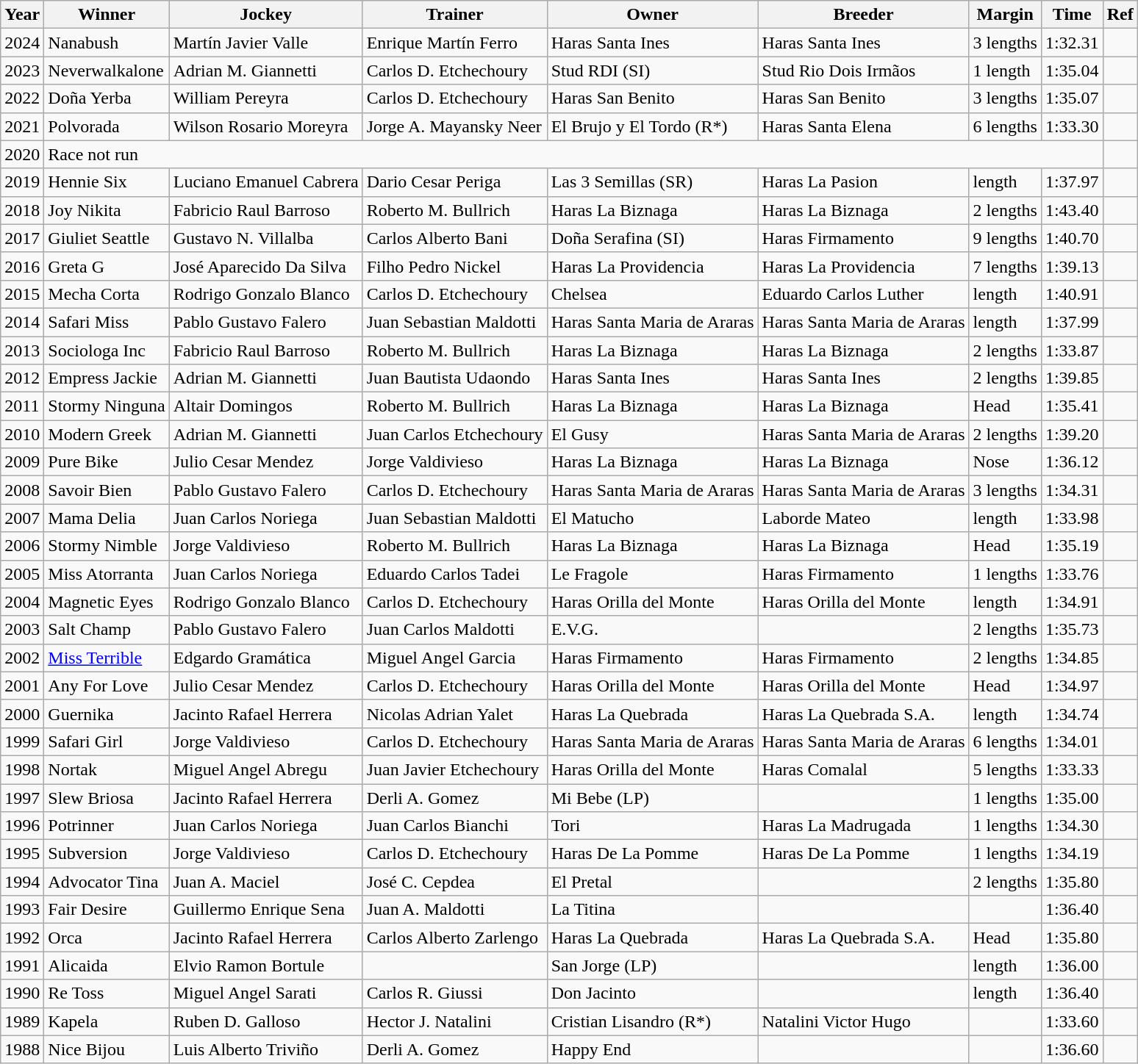<table class="wikitable sortable">
<tr>
<th>Year</th>
<th>Winner</th>
<th>Jockey</th>
<th>Trainer</th>
<th>Owner</th>
<th>Breeder</th>
<th>Margin</th>
<th>Time</th>
<th>Ref</th>
</tr>
<tr>
<td>2024</td>
<td>Nanabush</td>
<td>Martín Javier Valle</td>
<td>Enrique Martín Ferro</td>
<td>Haras Santa Ines</td>
<td>Haras Santa Ines</td>
<td>3 lengths</td>
<td>1:32.31</td>
<td></td>
</tr>
<tr>
<td>2023</td>
<td>Neverwalkalone</td>
<td>Adrian M. Giannetti</td>
<td>Carlos D. Etchechoury</td>
<td>Stud RDI (SI)</td>
<td>Stud Rio Dois Irmãos</td>
<td>1 length</td>
<td>1:35.04</td>
<td></td>
</tr>
<tr>
<td>2022</td>
<td>Doña Yerba</td>
<td>William Pereyra</td>
<td>Carlos D. Etchechoury</td>
<td>Haras San Benito</td>
<td>Haras San Benito</td>
<td>3 lengths</td>
<td>1:35.07</td>
<td></td>
</tr>
<tr>
<td>2021</td>
<td>Polvorada</td>
<td>Wilson Rosario Moreyra</td>
<td>Jorge A. Mayansky Neer</td>
<td>El Brujo y El Tordo (R*)</td>
<td>Haras Santa Elena</td>
<td>6 lengths</td>
<td>1:33.30</td>
<td></td>
</tr>
<tr>
<td>2020</td>
<td colspan="7">Race not run</td>
<td></td>
</tr>
<tr>
<td>2019</td>
<td>Hennie Six</td>
<td>Luciano Emanuel Cabrera</td>
<td>Dario Cesar Periga</td>
<td>Las 3 Semillas (SR)</td>
<td>Haras La Pasion</td>
<td> length</td>
<td>1:37.97</td>
<td></td>
</tr>
<tr>
<td>2018</td>
<td>Joy Nikita</td>
<td>Fabricio Raul Barroso</td>
<td>Roberto M. Bullrich</td>
<td>Haras La Biznaga</td>
<td>Haras La Biznaga</td>
<td>2 lengths</td>
<td>1:43.40</td>
<td></td>
</tr>
<tr>
<td>2017</td>
<td>Giuliet Seattle</td>
<td>Gustavo N. Villalba</td>
<td>Carlos Alberto Bani</td>
<td>Doña Serafina (SI)</td>
<td>Haras Firmamento</td>
<td>9 lengths</td>
<td>1:40.70</td>
<td></td>
</tr>
<tr>
<td>2016</td>
<td>Greta G</td>
<td>José Aparecido Da Silva</td>
<td>Filho Pedro Nickel</td>
<td>Haras La Providencia</td>
<td>Haras La Providencia</td>
<td>7 lengths</td>
<td>1:39.13</td>
<td></td>
</tr>
<tr>
<td>2015</td>
<td>Mecha Corta</td>
<td>Rodrigo Gonzalo Blanco</td>
<td>Carlos D. Etchechoury</td>
<td>Chelsea</td>
<td>Eduardo Carlos Luther</td>
<td> length</td>
<td>1:40.91</td>
<td></td>
</tr>
<tr>
<td>2014</td>
<td>Safari Miss</td>
<td>Pablo Gustavo Falero</td>
<td>Juan Sebastian Maldotti</td>
<td>Haras Santa Maria de Araras</td>
<td>Haras Santa Maria de Araras</td>
<td> length</td>
<td>1:37.99</td>
<td></td>
</tr>
<tr>
<td>2013</td>
<td>Sociologa Inc</td>
<td>Fabricio Raul Barroso</td>
<td>Roberto M. Bullrich</td>
<td>Haras La Biznaga</td>
<td>Haras La Biznaga</td>
<td>2 lengths</td>
<td>1:33.87</td>
<td></td>
</tr>
<tr>
<td>2012</td>
<td>Empress Jackie</td>
<td>Adrian M. Giannetti</td>
<td>Juan Bautista Udaondo</td>
<td>Haras Santa Ines</td>
<td>Haras Santa Ines</td>
<td>2 lengths</td>
<td>1:39.85</td>
<td></td>
</tr>
<tr>
<td>2011</td>
<td>Stormy Ninguna</td>
<td>Altair Domingos</td>
<td>Roberto M. Bullrich</td>
<td>Haras La Biznaga</td>
<td>Haras La Biznaga</td>
<td>Head</td>
<td>1:35.41</td>
<td></td>
</tr>
<tr>
<td>2010</td>
<td>Modern Greek</td>
<td>Adrian M. Giannetti</td>
<td>Juan Carlos Etchechoury</td>
<td>El Gusy</td>
<td>Haras Santa Maria de Araras</td>
<td>2 lengths</td>
<td>1:39.20</td>
<td></td>
</tr>
<tr>
<td>2009</td>
<td>Pure Bike</td>
<td>Julio Cesar Mendez</td>
<td>Jorge Valdivieso</td>
<td>Haras La Biznaga</td>
<td>Haras La Biznaga</td>
<td>Nose</td>
<td>1:36.12</td>
<td></td>
</tr>
<tr>
<td>2008</td>
<td>Savoir Bien</td>
<td>Pablo Gustavo Falero</td>
<td>Carlos D. Etchechoury</td>
<td>Haras Santa Maria de Araras</td>
<td>Haras Santa Maria de Araras</td>
<td>3 lengths</td>
<td>1:34.31</td>
<td></td>
</tr>
<tr>
<td>2007</td>
<td>Mama Delia</td>
<td>Juan Carlos Noriega</td>
<td>Juan Sebastian Maldotti</td>
<td>El Matucho</td>
<td>Laborde Mateo</td>
<td> length</td>
<td>1:33.98</td>
<td></td>
</tr>
<tr>
<td>2006</td>
<td>Stormy Nimble</td>
<td>Jorge Valdivieso</td>
<td>Roberto M. Bullrich</td>
<td>Haras La Biznaga</td>
<td>Haras La Biznaga</td>
<td>Head</td>
<td>1:35.19</td>
<td></td>
</tr>
<tr>
<td>2005</td>
<td>Miss Atorranta</td>
<td>Juan Carlos Noriega</td>
<td>Eduardo Carlos Tadei</td>
<td>Le Fragole</td>
<td>Haras Firmamento</td>
<td>1 lengths</td>
<td>1:33.76</td>
<td></td>
</tr>
<tr>
<td>2004</td>
<td>Magnetic Eyes</td>
<td>Rodrigo Gonzalo Blanco</td>
<td>Carlos D. Etchechoury</td>
<td>Haras Orilla del Monte</td>
<td>Haras Orilla del Monte</td>
<td> length</td>
<td>1:34.91</td>
<td></td>
</tr>
<tr>
<td>2003</td>
<td>Salt Champ</td>
<td>Pablo Gustavo Falero</td>
<td>Juan Carlos Maldotti</td>
<td>E.V.G.</td>
<td></td>
<td>2 lengths</td>
<td>1:35.73</td>
<td></td>
</tr>
<tr>
<td>2002</td>
<td><a href='#'>Miss Terrible</a></td>
<td>Edgardo Gramática</td>
<td>Miguel Angel Garcia</td>
<td>Haras Firmamento</td>
<td>Haras Firmamento</td>
<td>2 lengths</td>
<td>1:34.85</td>
<td></td>
</tr>
<tr>
<td>2001</td>
<td>Any For Love</td>
<td>Julio Cesar Mendez</td>
<td>Carlos D. Etchechoury</td>
<td>Haras Orilla del Monte</td>
<td>Haras Orilla del Monte</td>
<td>Head</td>
<td>1:34.97</td>
<td></td>
</tr>
<tr>
<td>2000</td>
<td>Guernika</td>
<td>Jacinto Rafael Herrera</td>
<td>Nicolas Adrian Yalet</td>
<td>Haras La Quebrada</td>
<td>Haras La Quebrada S.A.</td>
<td> length</td>
<td>1:34.74</td>
<td></td>
</tr>
<tr>
<td>1999</td>
<td>Safari Girl</td>
<td>Jorge Valdivieso</td>
<td>Carlos D. Etchechoury</td>
<td>Haras Santa Maria de Araras</td>
<td>Haras Santa Maria de Araras</td>
<td>6 lengths</td>
<td>1:34.01</td>
<td></td>
</tr>
<tr>
<td>1998</td>
<td>Nortak</td>
<td>Miguel Angel Abregu</td>
<td>Juan Javier Etchechoury</td>
<td>Haras Orilla del Monte</td>
<td>Haras Comalal</td>
<td>5 lengths</td>
<td>1:33.33</td>
<td></td>
</tr>
<tr>
<td>1997</td>
<td>Slew Briosa</td>
<td>Jacinto Rafael Herrera</td>
<td>Derli A. Gomez</td>
<td>Mi Bebe (LP)</td>
<td></td>
<td>1 lengths</td>
<td>1:35.00</td>
<td></td>
</tr>
<tr>
<td>1996</td>
<td>Potrinner</td>
<td>Juan Carlos Noriega</td>
<td>Juan Carlos Bianchi</td>
<td>Tori</td>
<td>Haras La Madrugada</td>
<td>1 lengths</td>
<td>1:34.30</td>
<td></td>
</tr>
<tr>
<td>1995</td>
<td>Subversion</td>
<td>Jorge Valdivieso</td>
<td>Carlos D. Etchechoury</td>
<td>Haras De La Pomme</td>
<td>Haras De La Pomme</td>
<td>1 lengths</td>
<td>1:34.19</td>
<td></td>
</tr>
<tr>
<td>1994</td>
<td>Advocator Tina</td>
<td>Juan A. Maciel</td>
<td>José C. Cepdea</td>
<td>El Pretal</td>
<td></td>
<td>2 lengths</td>
<td>1:35.80</td>
<td></td>
</tr>
<tr>
<td>1993</td>
<td>Fair Desire</td>
<td>Guillermo Enrique Sena</td>
<td>Juan A. Maldotti</td>
<td>La Titina</td>
<td></td>
<td></td>
<td>1:36.40</td>
<td></td>
</tr>
<tr>
<td>1992</td>
<td>Orca</td>
<td>Jacinto Rafael Herrera</td>
<td>Carlos Alberto Zarlengo</td>
<td>Haras La Quebrada</td>
<td>Haras La Quebrada S.A.</td>
<td>Head</td>
<td>1:35.80</td>
<td></td>
</tr>
<tr>
<td>1991</td>
<td>Alicaida</td>
<td>Elvio Ramon Bortule</td>
<td></td>
<td>San Jorge (LP)</td>
<td></td>
<td> length</td>
<td>1:36.00</td>
<td></td>
</tr>
<tr>
<td>1990</td>
<td>Re Toss</td>
<td>Miguel Angel Sarati</td>
<td>Carlos R. Giussi</td>
<td>Don Jacinto</td>
<td></td>
<td> length</td>
<td>1:36.40</td>
<td></td>
</tr>
<tr>
<td>1989</td>
<td>Kapela</td>
<td>Ruben D. Galloso</td>
<td>Hector J. Natalini</td>
<td>Cristian Lisandro (R*)</td>
<td>Natalini Victor Hugo</td>
<td></td>
<td>1:33.60</td>
<td></td>
</tr>
<tr>
<td>1988</td>
<td>Nice Bijou</td>
<td>Luis Alberto Triviño</td>
<td>Derli A. Gomez</td>
<td>Happy End</td>
<td></td>
<td></td>
<td>1:36.60</td>
<td></td>
</tr>
</table>
